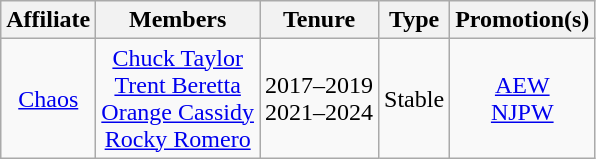<table class="wikitable sortable" style="text-align:center;">
<tr>
<th>Affiliate</th>
<th>Members</th>
<th>Tenure</th>
<th>Type</th>
<th>Promotion(s)</th>
</tr>
<tr>
<td><a href='#'>Chaos</a></td>
<td><a href='#'>Chuck Taylor</a><br><a href='#'>Trent Beretta</a><br><a href='#'>Orange Cassidy</a><br><a href='#'>Rocky Romero</a></td>
<td>2017–2019<br>2021–2024</td>
<td>Stable</td>
<td><a href='#'>AEW</a><br><a href='#'>NJPW</a></td>
</tr>
</table>
